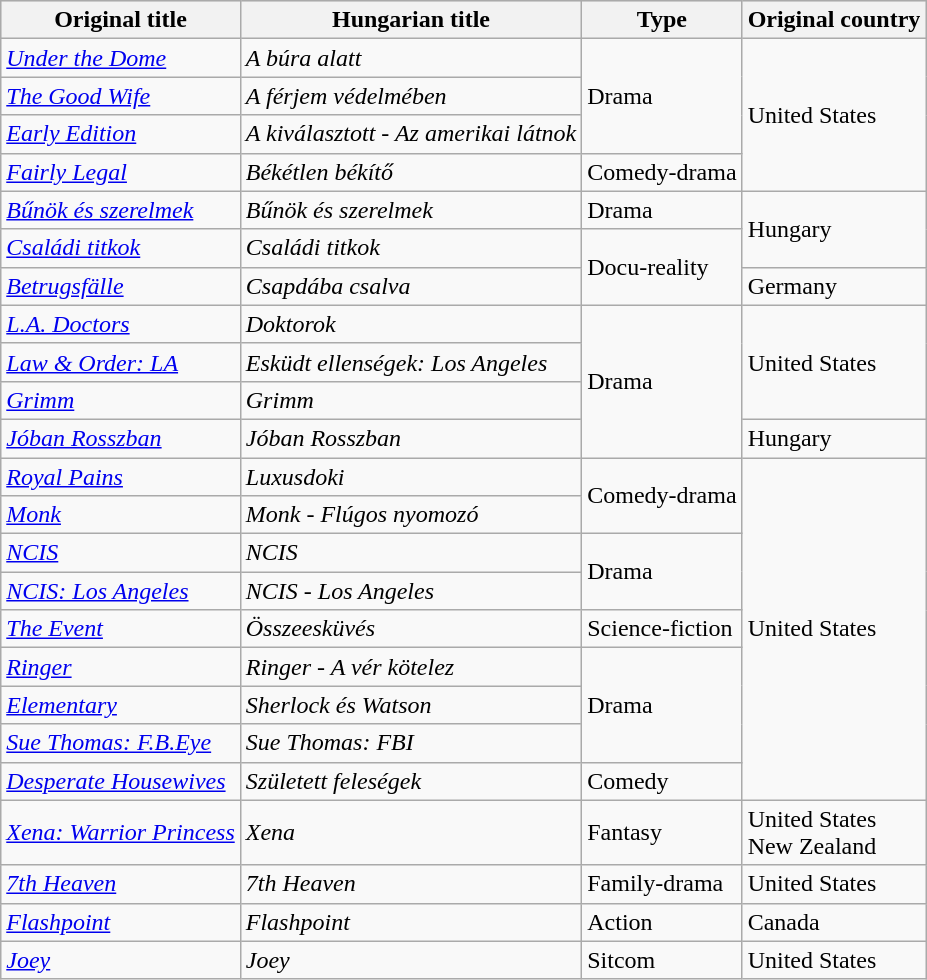<table class="wikitable">
<tr style="background:#e0e0e0;">
<th>Original title</th>
<th>Hungarian title</th>
<th>Type</th>
<th>Original country</th>
</tr>
<tr>
<td><em><a href='#'>Under the Dome</a></em></td>
<td><em>A búra alatt</em></td>
<td rowspan="3">Drama</td>
<td rowspan="4">United States</td>
</tr>
<tr>
<td><em><a href='#'>The Good Wife</a></em></td>
<td><em>A férjem védelmében</em></td>
</tr>
<tr>
<td><em><a href='#'>Early Edition</a></em></td>
<td><em>A kiválasztott - Az amerikai látnok</em></td>
</tr>
<tr>
<td><em><a href='#'>Fairly Legal</a></em></td>
<td><em>Békétlen békítő</em></td>
<td>Comedy-drama</td>
</tr>
<tr>
<td><em><a href='#'>Bűnök és szerelmek</a></em></td>
<td><em>Bűnök és szerelmek</em></td>
<td>Drama</td>
<td rowspan="2">Hungary</td>
</tr>
<tr>
<td><em><a href='#'>Családi titkok</a></em></td>
<td><em>Családi titkok</em></td>
<td rowspan="2">Docu-reality</td>
</tr>
<tr>
<td><em><a href='#'>Betrugsfälle</a></em></td>
<td><em>Csapdába csalva</em></td>
<td>Germany</td>
</tr>
<tr>
<td><em><a href='#'>L.A. Doctors</a></em></td>
<td><em>Doktorok</em></td>
<td rowspan="4">Drama</td>
<td rowspan="3">United States</td>
</tr>
<tr>
<td><em><a href='#'>Law & Order: LA</a></em></td>
<td><em>Esküdt ellenségek: Los Angeles</em></td>
</tr>
<tr>
<td><em><a href='#'>Grimm</a></em></td>
<td><em>Grimm</em></td>
</tr>
<tr>
<td><em><a href='#'>Jóban Rosszban</a></em></td>
<td><em>Jóban Rosszban</em></td>
<td>Hungary</td>
</tr>
<tr>
<td><em><a href='#'>Royal Pains</a></em></td>
<td><em>Luxusdoki</em></td>
<td rowspan="2">Comedy-drama</td>
<td rowspan="9">United States</td>
</tr>
<tr>
<td><em><a href='#'>Monk</a></em></td>
<td><em>Monk - Flúgos nyomozó</em></td>
</tr>
<tr>
<td><em><a href='#'>NCIS</a></em></td>
<td><em>NCIS</em></td>
<td rowspan="2">Drama</td>
</tr>
<tr>
<td><em><a href='#'>NCIS: Los Angeles</a></em></td>
<td><em>NCIS - Los Angeles</em></td>
</tr>
<tr>
<td><em><a href='#'>The Event</a></em></td>
<td><em>Összeesküvés</em></td>
<td>Science-fiction</td>
</tr>
<tr>
<td><em><a href='#'>Ringer</a></em></td>
<td><em>Ringer - A vér kötelez</em></td>
<td rowspan="3">Drama</td>
</tr>
<tr>
<td><em><a href='#'>Elementary</a></em></td>
<td><em>Sherlock és Watson</em></td>
</tr>
<tr>
<td><em><a href='#'>Sue Thomas: F.B.Eye</a></em></td>
<td><em>Sue Thomas: FBI</em></td>
</tr>
<tr>
<td><em><a href='#'>Desperate Housewives</a></em></td>
<td><em>Született feleségek</em></td>
<td>Comedy</td>
</tr>
<tr>
<td><em><a href='#'>Xena: Warrior Princess</a></em></td>
<td><em>Xena</em></td>
<td>Fantasy</td>
<td>United States<br>New Zealand</td>
</tr>
<tr>
<td><em><a href='#'>7th Heaven</a></em></td>
<td><em>7th Heaven</em></td>
<td>Family-drama</td>
<td>United States</td>
</tr>
<tr>
<td><em><a href='#'>Flashpoint</a></em></td>
<td><em>Flashpoint</em></td>
<td>Action</td>
<td>Canada</td>
</tr>
<tr>
<td><em><a href='#'>Joey</a></em></td>
<td><em>Joey</em></td>
<td>Sitcom</td>
<td>United States</td>
</tr>
</table>
